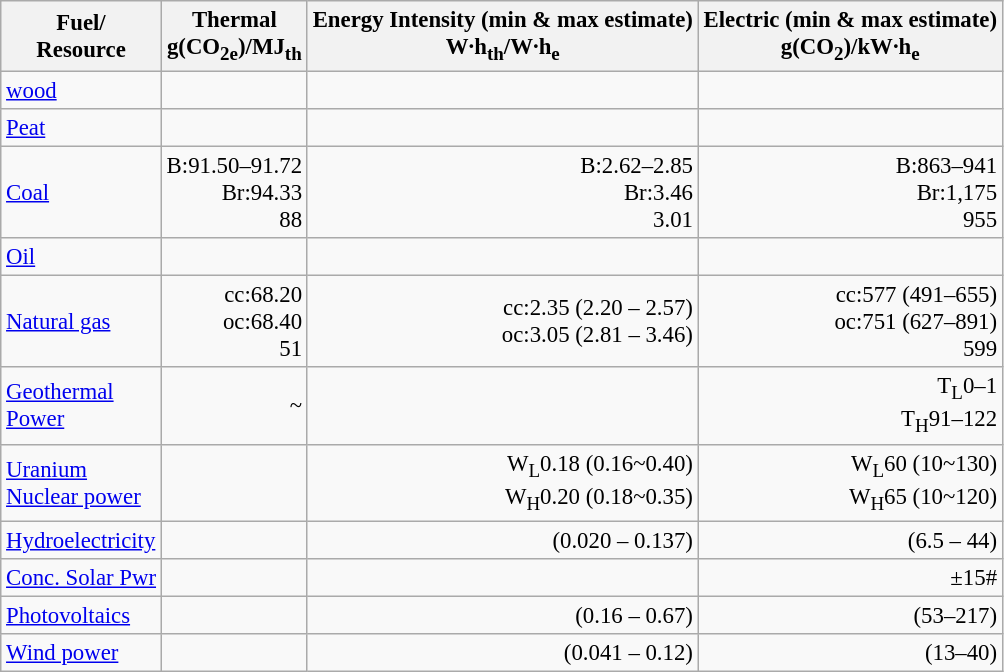<table class="wikitable sortable" style="font-size:95%; text-align:right;">
<tr>
<th>Fuel/<br>Resource</th>
<th>Thermal<br>g(CO<sub>2e</sub>)/MJ<sub>th</sub></th>
<th>Energy Intensity (min & max estimate)<br>W·h<sub>th</sub>/W·h<sub>e</sub></th>
<th>Electric (min & max estimate) <br>g(CO<sub>2</sub>)/kW·h<sub>e</sub></th>
</tr>
<tr>
<td align=left><a href='#'>wood</a></td>
<td></td>
<td></td>
<td></td>
</tr>
<tr>
<td align=left><a href='#'>Peat</a></td>
<td><br></td>
<td></td>
<td></td>
</tr>
<tr>
<td align=left><a href='#'>Coal</a></td>
<td>B:91.50–91.72<br>Br:94.33<br>88</td>
<td>B:2.62–2.85<br>Br:3.46<br>3.01</td>
<td>B:863–941<br>Br:1,175<br>955</td>
</tr>
<tr>
<td align=left><a href='#'>Oil</a></td>
<td></td>
<td></td>
<td></td>
</tr>
<tr>
<td align=left><a href='#'>Natural gas</a></td>
<td>cc:68.20<br>oc:68.40<br>51</td>
<td>cc:2.35 (2.20 – 2.57)<br>oc:3.05 (2.81 – 3.46)</td>
<td>cc:577 (491–655)<br>oc:751 (627–891)<br>599</td>
</tr>
<tr>
<td align=left><a href='#'>Geothermal<br>Power</a></td>
<td>~</td>
<td></td>
<td>T<sub>L</sub>0–1<br>T<sub>H</sub>91–122</td>
</tr>
<tr>
<td align=left><a href='#'>Uranium</a><br><a href='#'>Nuclear power</a></td>
<td></td>
<td>W<sub>L</sub>0.18 (0.16~0.40)<br>W<sub>H</sub>0.20 (0.18~0.35)</td>
<td>W<sub>L</sub>60 (10~130)<br>W<sub>H</sub>65 (10~120)</td>
</tr>
<tr>
<td align=left><a href='#'>Hydroelectricity</a></td>
<td></td>
<td> (0.020 – 0.137)</td>
<td> (6.5 – 44)</td>
</tr>
<tr>
<td align=left><a href='#'>Conc. Solar Pwr</a></td>
<td></td>
<td></td>
<td>±15#</td>
</tr>
<tr>
<td align=left><a href='#'>Photovoltaics</a></td>
<td></td>
<td> (0.16 – 0.67)</td>
<td> (53–217)</td>
</tr>
<tr>
<td align=left><a href='#'>Wind power</a></td>
<td></td>
<td> (0.041 – 0.12)</td>
<td> (13–40)</td>
</tr>
</table>
